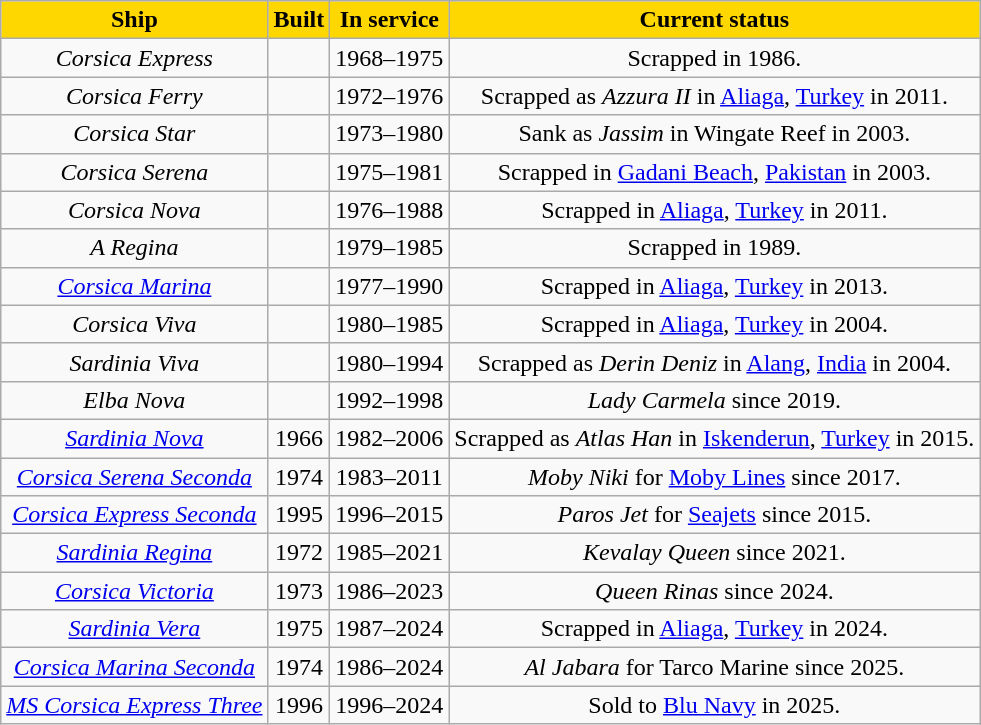<table class="wikitable" style="text-align:center">
<tr>
<th style="background:#FFD700">Ship</th>
<th style="background:#FFD700">Built</th>
<th style="background:#FFD700">In service</th>
<th style="background:#FFD700">Current status</th>
</tr>
<tr>
<td><em>Corsica Express</em></td>
<td></td>
<td>1968–1975</td>
<td>Scrapped in 1986.</td>
</tr>
<tr>
<td><em>Corsica Ferry</em></td>
<td></td>
<td>1972–1976</td>
<td>Scrapped as <em>Azzura II</em> in <a href='#'>Aliaga</a>, <a href='#'>Turkey</a> in 2011.</td>
</tr>
<tr>
<td><em>Corsica Star</em></td>
<td></td>
<td>1973–1980</td>
<td>Sank as <em>Jassim</em> in Wingate Reef in 2003.</td>
</tr>
<tr>
<td><em>Corsica Serena</em></td>
<td></td>
<td>1975–1981</td>
<td>Scrapped in <a href='#'>Gadani Beach</a>, <a href='#'>Pakistan</a> in 2003.</td>
</tr>
<tr>
<td><em>Corsica Nova</em></td>
<td></td>
<td>1976–1988</td>
<td>Scrapped in <a href='#'>Aliaga</a>, <a href='#'>Turkey</a> in 2011.</td>
</tr>
<tr>
<td><em>A Regina</em></td>
<td></td>
<td>1979–1985</td>
<td>Scrapped in 1989.</td>
</tr>
<tr>
<td><em><a href='#'>Corsica Marina</a></em></td>
<td></td>
<td>1977–1990</td>
<td>Scrapped in <a href='#'>Aliaga</a>, <a href='#'>Turkey</a> in 2013.</td>
</tr>
<tr>
<td><em>Corsica Viva</em></td>
<td></td>
<td>1980–1985</td>
<td>Scrapped in <a href='#'>Aliaga</a>, <a href='#'>Turkey</a> in 2004.</td>
</tr>
<tr>
<td><em>Sardinia Viva</em></td>
<td></td>
<td>1980–1994</td>
<td>Scrapped as <em>Derin Deniz</em> in <a href='#'>Alang</a>, <a href='#'>India</a> in 2004.</td>
</tr>
<tr>
<td><em>Elba Nova</em></td>
<td></td>
<td>1992–1998</td>
<td><em>Lady Carmela</em> since 2019.</td>
</tr>
<tr>
<td><em><a href='#'>Sardinia Nova</a></em></td>
<td>1966</td>
<td>1982–2006</td>
<td>Scrapped as <em>Atlas Han</em> in <a href='#'>Iskenderun</a>, <a href='#'>Turkey</a> in 2015.</td>
</tr>
<tr>
<td><em><a href='#'>Corsica Serena Seconda</a></em></td>
<td>1974</td>
<td>1983–2011</td>
<td><em>Moby Niki</em> for <a href='#'>Moby Lines</a> since 2017.</td>
</tr>
<tr>
<td><em><a href='#'>Corsica Express Seconda</a></em></td>
<td>1995</td>
<td>1996–2015</td>
<td><em>Paros Jet</em> for <a href='#'>Seajets</a> since 2015.</td>
</tr>
<tr>
<td><em><a href='#'>Sardinia Regina</a></em></td>
<td>1972</td>
<td>1985–2021</td>
<td><em>Kevalay Queen</em> since 2021.</td>
</tr>
<tr>
<td><em><a href='#'>Corsica Victoria</a></em></td>
<td>1973</td>
<td>1986–2023</td>
<td><em>Queen Rinas</em> since 2024.</td>
</tr>
<tr>
<td><em><a href='#'>Sardinia Vera</a></em></td>
<td>1975</td>
<td>1987–2024</td>
<td>Scrapped in <a href='#'>Aliaga</a>, <a href='#'>Turkey</a> in 2024.</td>
</tr>
<tr>
<td><em><a href='#'>Corsica Marina Seconda</a></em></td>
<td>1974</td>
<td>1986–2024</td>
<td><em>Al Jabara</em> for Tarco Marine since 2025.</td>
</tr>
<tr>
<td><em><a href='#'>MS Corsica Express Three</a></em></td>
<td>1996</td>
<td>1996–2024</td>
<td>Sold to <a href='#'>Blu Navy</a> in 2025.</td>
</tr>
</table>
